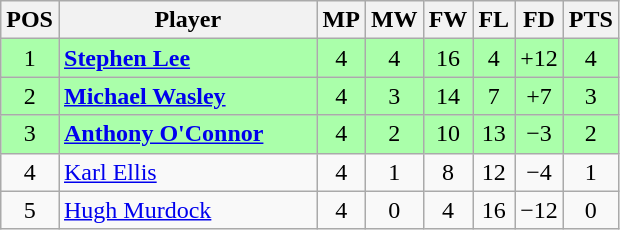<table class="wikitable" style="text-align: center;">
<tr>
<th width=20>POS</th>
<th width=165>Player</th>
<th width=20>MP</th>
<th width=20>MW</th>
<th width=20>FW</th>
<th width=20>FL</th>
<th width=20>FD</th>
<th width=20>PTS</th>
</tr>
<tr style="background:#afa;">
<td>1</td>
<td style="text-align:left;"> <strong><a href='#'>Stephen Lee</a></strong></td>
<td>4</td>
<td>4</td>
<td>16</td>
<td>4</td>
<td>+12</td>
<td>4</td>
</tr>
<tr style="background:#afa;">
<td>2</td>
<td style="text-align:left;"> <strong><a href='#'>Michael Wasley</a></strong></td>
<td>4</td>
<td>3</td>
<td>14</td>
<td>7</td>
<td>+7</td>
<td>3</td>
</tr>
<tr style="background:#afa;">
<td>3</td>
<td style="text-align:left;"> <strong><a href='#'>Anthony O'Connor</a></strong></td>
<td>4</td>
<td>2</td>
<td>10</td>
<td>13</td>
<td>−3</td>
<td>2</td>
</tr>
<tr>
<td>4</td>
<td style="text-align:left;"> <a href='#'>Karl Ellis</a></td>
<td>4</td>
<td>1</td>
<td>8</td>
<td>12</td>
<td>−4</td>
<td>1</td>
</tr>
<tr>
<td>5</td>
<td style="text-align:left;"> <a href='#'>Hugh Murdock</a></td>
<td>4</td>
<td>0</td>
<td>4</td>
<td>16</td>
<td>−12</td>
<td>0</td>
</tr>
</table>
